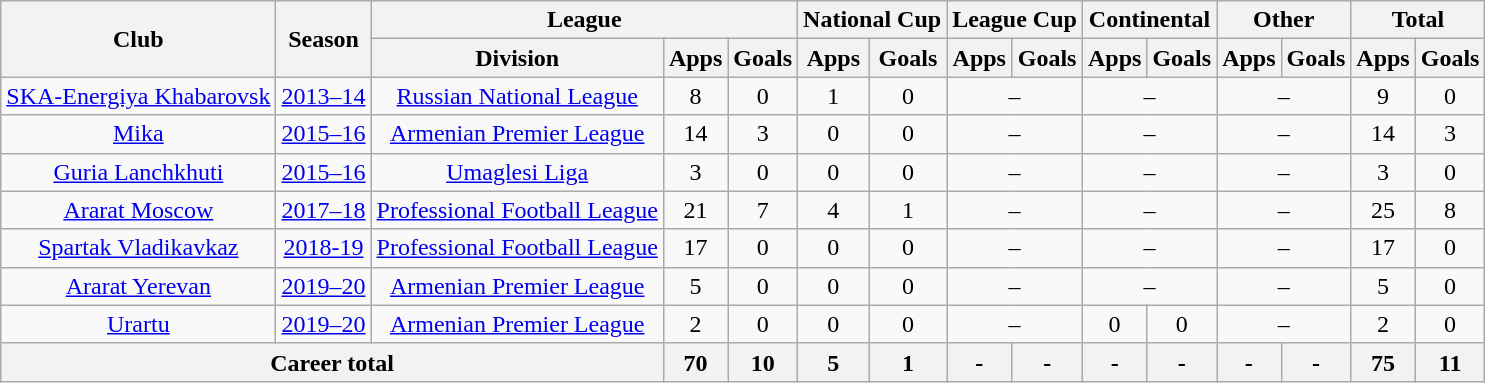<table class="wikitable" style="text-align: center;">
<tr>
<th rowspan="2">Club</th>
<th rowspan="2">Season</th>
<th colspan="3">League</th>
<th colspan="2">National Cup</th>
<th colspan="2">League Cup</th>
<th colspan="2">Continental</th>
<th colspan="2">Other</th>
<th colspan="2">Total</th>
</tr>
<tr>
<th>Division</th>
<th>Apps</th>
<th>Goals</th>
<th>Apps</th>
<th>Goals</th>
<th>Apps</th>
<th>Goals</th>
<th>Apps</th>
<th>Goals</th>
<th>Apps</th>
<th>Goals</th>
<th>Apps</th>
<th>Goals</th>
</tr>
<tr>
<td valign="center"><a href='#'>SKA-Energiya Khabarovsk</a></td>
<td><a href='#'>2013–14</a></td>
<td><a href='#'>Russian National League</a></td>
<td>8</td>
<td>0</td>
<td>1</td>
<td>0</td>
<td colspan="2">–</td>
<td colspan="2">–</td>
<td colspan="2">–</td>
<td>9</td>
<td>0</td>
</tr>
<tr>
<td valign="center"><a href='#'>Mika</a></td>
<td><a href='#'>2015–16</a></td>
<td><a href='#'>Armenian Premier League</a></td>
<td>14</td>
<td>3</td>
<td>0</td>
<td>0</td>
<td colspan="2">–</td>
<td colspan="2">–</td>
<td colspan="2">–</td>
<td>14</td>
<td>3</td>
</tr>
<tr>
<td valign="center"><a href='#'>Guria Lanchkhuti</a></td>
<td><a href='#'>2015–16</a></td>
<td><a href='#'>Umaglesi Liga</a></td>
<td>3</td>
<td>0</td>
<td>0</td>
<td>0</td>
<td colspan="2">–</td>
<td colspan="2">–</td>
<td colspan="2">–</td>
<td>3</td>
<td>0</td>
</tr>
<tr>
<td valign="center"><a href='#'>Ararat Moscow</a></td>
<td><a href='#'>2017–18</a></td>
<td><a href='#'>Professional Football League</a></td>
<td>21</td>
<td>7</td>
<td>4</td>
<td>1</td>
<td colspan="2">–</td>
<td colspan="2">–</td>
<td colspan="2">–</td>
<td>25</td>
<td>8</td>
</tr>
<tr>
<td valign="center"><a href='#'>Spartak Vladikavkaz</a></td>
<td><a href='#'>2018-19</a></td>
<td><a href='#'>Professional Football League</a></td>
<td>17</td>
<td>0</td>
<td>0</td>
<td>0</td>
<td colspan="2">–</td>
<td colspan="2">–</td>
<td colspan="2">–</td>
<td>17</td>
<td>0</td>
</tr>
<tr>
<td valign="center"><a href='#'>Ararat Yerevan</a></td>
<td><a href='#'>2019–20</a></td>
<td><a href='#'>Armenian Premier League</a></td>
<td>5</td>
<td>0</td>
<td>0</td>
<td>0</td>
<td colspan="2">–</td>
<td colspan="2">–</td>
<td colspan="2">–</td>
<td>5</td>
<td>0</td>
</tr>
<tr>
<td valign="center"><a href='#'>Urartu</a></td>
<td><a href='#'>2019–20</a></td>
<td><a href='#'>Armenian Premier League</a></td>
<td>2</td>
<td>0</td>
<td>0</td>
<td>0</td>
<td colspan="2">–</td>
<td>0</td>
<td>0</td>
<td colspan="2">–</td>
<td>2</td>
<td>0</td>
</tr>
<tr>
<th colspan="3">Career total</th>
<th>70</th>
<th>10</th>
<th>5</th>
<th>1</th>
<th>-</th>
<th>-</th>
<th>-</th>
<th>-</th>
<th>-</th>
<th>-</th>
<th>75</th>
<th>11</th>
</tr>
</table>
